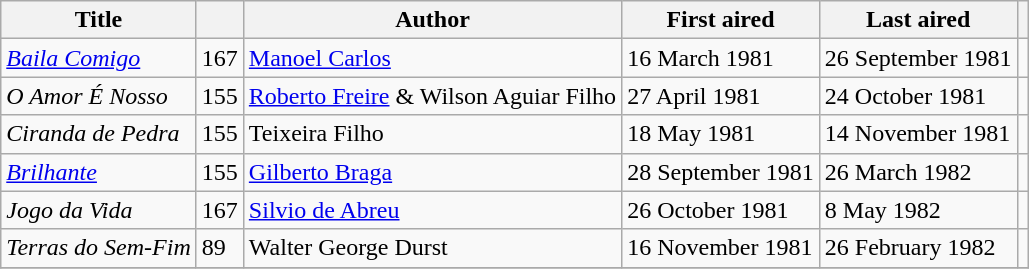<table class="wikitable sortable">
<tr>
<th>Title</th>
<th></th>
<th>Author</th>
<th>First aired</th>
<th>Last aired</th>
<th></th>
</tr>
<tr>
<td><em><a href='#'>Baila Comigo</a></em></td>
<td>167</td>
<td><a href='#'>Manoel Carlos</a></td>
<td>16 March 1981</td>
<td>26 September 1981</td>
<td></td>
</tr>
<tr>
<td><em>O Amor É Nosso</em></td>
<td>155</td>
<td><a href='#'>Roberto Freire</a> & Wilson Aguiar Filho</td>
<td>27 April 1981</td>
<td>24 October 1981</td>
<td></td>
</tr>
<tr>
<td><em>Ciranda de Pedra</em></td>
<td>155</td>
<td>Teixeira Filho</td>
<td>18 May 1981</td>
<td>14 November 1981</td>
<td></td>
</tr>
<tr>
<td><em><a href='#'>Brilhante</a></em></td>
<td>155</td>
<td><a href='#'>Gilberto Braga</a></td>
<td>28 September 1981</td>
<td>26 March 1982</td>
<td></td>
</tr>
<tr>
<td><em>Jogo da Vida</em></td>
<td>167</td>
<td><a href='#'>Silvio de Abreu</a></td>
<td>26 October 1981</td>
<td>8 May 1982</td>
<td></td>
</tr>
<tr>
<td><em>Terras do Sem-Fim</em></td>
<td>89</td>
<td>Walter George Durst</td>
<td>16 November 1981</td>
<td>26 February 1982</td>
<td></td>
</tr>
<tr>
</tr>
</table>
